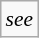<table class="wikitable" align="right" style="margin: 1em; margin-top: 0; font-size:89%">
<tr>
<td><em>see </em></td>
</tr>
</table>
